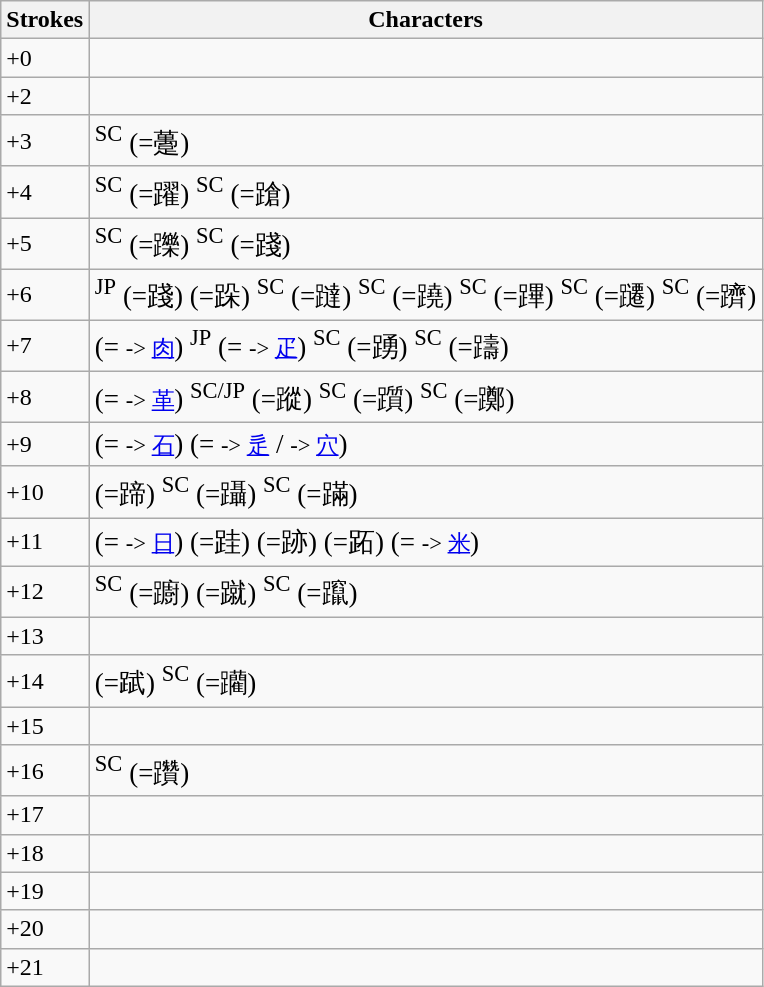<table class="wikitable">
<tr>
<th>Strokes</th>
<th>Characters</th>
</tr>
<tr>
<td>+0</td>
<td style="font-size: large;"></td>
</tr>
<tr>
<td>+2</td>
<td style="font-size: large;"></td>
</tr>
<tr>
<td>+3</td>
<td style="font-size: large;">   <sup>SC</sup> (=躉)</td>
</tr>
<tr>
<td>+4</td>
<td style="font-size: large;">         <sup>SC</sup> (=躍) <sup>SC</sup> (=蹌)</td>
</tr>
<tr>
<td>+5</td>
<td style="font-size: large;">                         <sup>SC</sup> (=躒) <sup>SC</sup> (=踐)</td>
</tr>
<tr>
<td>+6</td>
<td style="font-size: large;"><sup>JP</sup> (=踐)         (=跺)                <sup>SC</sup> (=躂) <sup>SC</sup> (=蹺) <sup>SC</sup> (=蹕) <sup>SC</sup> (=躚)  <sup>SC</sup> (=躋)</td>
</tr>
<tr>
<td>+7</td>
<td style="font-size: large;">      (= <small>-> <a href='#'>肉</a></small>)       <sup>JP</sup> (= <small>-> <a href='#'>疋</a></small>)  <sup>SC</sup> (=踴)  <sup>SC</sup> (=躊)  </td>
</tr>
<tr>
<td>+8</td>
<td style="font-size: large;">          (= <small>-> <a href='#'>革</a></small>)                  <sup>SC/JP</sup> (=蹤) <sup>SC</sup> (=躓)   <sup>SC</sup> (=躑) </td>
</tr>
<tr>
<td>+9</td>
<td style="font-size: large;"> (= <small>-> <a href='#'>石</a></small>)  (= <small>-> <a href='#'>辵</a></small> /  <small>-> <a href='#'>穴</a></small>)                    </td>
</tr>
<tr>
<td>+10</td>
<td style="font-size: large;">          (=蹄)  <sup>SC</sup> (=躡) <sup>SC</sup> (=蹣) </td>
</tr>
<tr>
<td>+11</td>
<td style="font-size: large;"> (= <small>-> <a href='#'>日</a></small>)           (=跬)  (=跡)  (=跖)        (= <small>-> <a href='#'>米</a></small>)  </td>
</tr>
<tr>
<td>+12</td>
<td style="font-size: large;">       <sup>SC</sup> (=躕)      (=蹴)          <sup>SC</sup> (=躥)</td>
</tr>
<tr>
<td>+13</td>
<td style="font-size: large;">        </td>
</tr>
<tr>
<td>+14</td>
<td style="font-size: large;">   (=䟼)   <sup>SC</sup> (=躪)</td>
</tr>
<tr>
<td>+15</td>
<td style="font-size: large;">      </td>
</tr>
<tr>
<td>+16</td>
<td style="font-size: large;">     <sup>SC</sup> (=躦)</td>
</tr>
<tr>
<td>+17</td>
<td style="font-size: large;">   </td>
</tr>
<tr>
<td>+18</td>
<td style="font-size: large;">    </td>
</tr>
<tr>
<td>+19</td>
<td style="font-size: large;"> </td>
</tr>
<tr>
<td>+20</td>
<td style="font-size: large;"> </td>
</tr>
<tr>
<td>+21</td>
<td style="font-size: large;"></td>
</tr>
</table>
